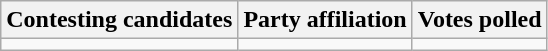<table class="wikitable sortable">
<tr>
<th>Contesting candidates</th>
<th>Party affiliation</th>
<th>Votes polled</th>
</tr>
<tr>
<td></td>
<td></td>
<td></td>
</tr>
</table>
